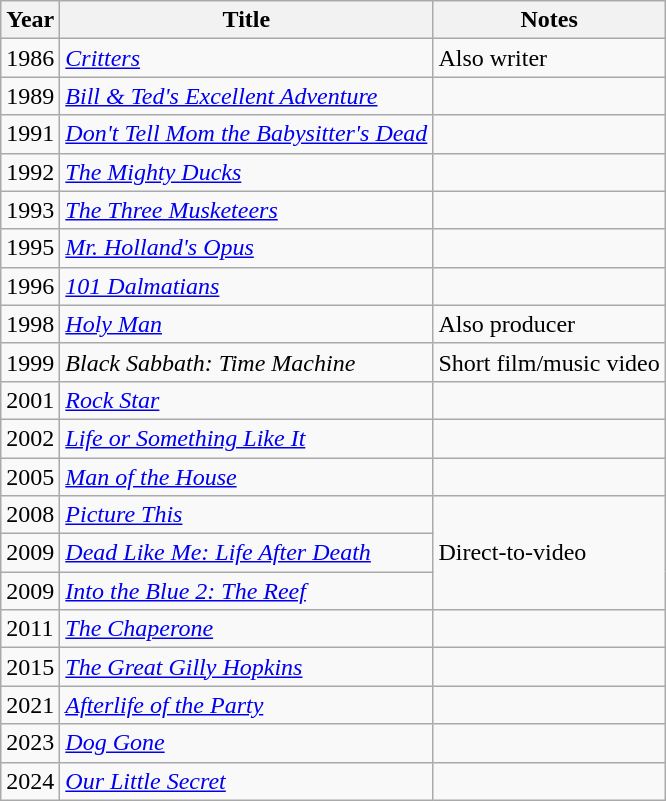<table class="wikitable">
<tr>
<th>Year</th>
<th>Title</th>
<th>Notes</th>
</tr>
<tr>
<td>1986</td>
<td><em><a href='#'>Critters</a></em></td>
<td>Also writer</td>
</tr>
<tr>
<td>1989</td>
<td><em><a href='#'>Bill & Ted's Excellent Adventure</a></em></td>
<td></td>
</tr>
<tr>
<td>1991</td>
<td><em><a href='#'>Don't Tell Mom the Babysitter's Dead</a></em></td>
<td></td>
</tr>
<tr>
<td>1992</td>
<td><em><a href='#'>The Mighty Ducks</a></em></td>
<td></td>
</tr>
<tr>
<td>1993</td>
<td><em><a href='#'>The Three Musketeers</a></em></td>
<td></td>
</tr>
<tr>
<td>1995</td>
<td><em><a href='#'>Mr. Holland's Opus</a></em></td>
<td></td>
</tr>
<tr>
<td>1996</td>
<td><em><a href='#'>101 Dalmatians</a></em></td>
<td></td>
</tr>
<tr>
<td>1998</td>
<td><em><a href='#'>Holy Man</a></em></td>
<td>Also producer</td>
</tr>
<tr>
<td>1999</td>
<td><em>Black Sabbath: Time Machine</em></td>
<td>Short film/music video</td>
</tr>
<tr>
<td>2001</td>
<td><em><a href='#'>Rock Star</a></em></td>
<td></td>
</tr>
<tr>
<td>2002</td>
<td><em><a href='#'>Life or Something Like It</a></em></td>
<td></td>
</tr>
<tr>
<td>2005</td>
<td><em><a href='#'>Man of the House</a></em></td>
<td></td>
</tr>
<tr>
<td>2008</td>
<td><em><a href='#'>Picture This</a></em></td>
<td rowspan=3>Direct-to-video</td>
</tr>
<tr>
<td>2009</td>
<td><em><a href='#'>Dead Like Me: Life After Death</a></em></td>
</tr>
<tr>
<td>2009</td>
<td><em><a href='#'>Into the Blue 2: The Reef</a></em></td>
</tr>
<tr>
<td>2011</td>
<td><em><a href='#'>The Chaperone</a></em></td>
<td></td>
</tr>
<tr>
<td>2015</td>
<td><em><a href='#'>The Great Gilly Hopkins</a></em></td>
<td></td>
</tr>
<tr>
<td>2021</td>
<td><em><a href='#'>Afterlife of the Party</a></em></td>
<td></td>
</tr>
<tr>
<td>2023</td>
<td><em><a href='#'>Dog Gone</a></em></td>
<td></td>
</tr>
<tr>
<td>2024</td>
<td><em><a href='#'>Our Little Secret</a></em></td>
<td></td>
</tr>
</table>
